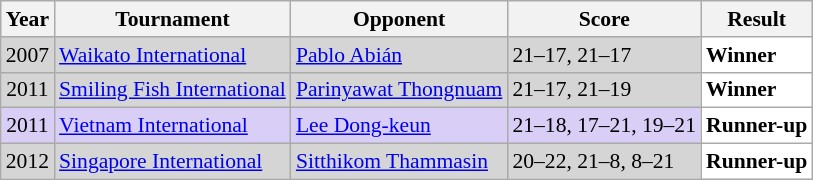<table class="sortable wikitable" style="font-size: 90%;">
<tr>
<th>Year</th>
<th>Tournament</th>
<th>Opponent</th>
<th>Score</th>
<th>Result</th>
</tr>
<tr style="background:#D5D5D5">
<td align="center">2007</td>
<td align="left"><a href='#'>Waikato International</a></td>
<td align="left"> <a href='#'>Pablo Abián</a></td>
<td align="left">21–17, 21–17</td>
<td style="text-align:left; background:white"> <strong>Winner</strong></td>
</tr>
<tr style="background:#D5D5D5">
<td align="center">2011</td>
<td align="left"><a href='#'>Smiling Fish International</a></td>
<td align="left"> <a href='#'>Parinyawat Thongnuam</a></td>
<td align="left">21–17, 21–19</td>
<td style="text-align:left; background:white"> <strong>Winner</strong></td>
</tr>
<tr style="background:#D8CEF6">
<td align="center">2011</td>
<td align="left"><a href='#'>Vietnam International</a></td>
<td align="left"> <a href='#'>Lee Dong-keun</a></td>
<td align="left">21–18, 17–21, 19–21</td>
<td style="text-align:left; background:white"> <strong>Runner-up</strong></td>
</tr>
<tr style="background:#D5D5D5">
<td align="center">2012</td>
<td align="left"><a href='#'>Singapore International</a></td>
<td align="left"> <a href='#'>Sitthikom Thammasin</a></td>
<td align="left">20–22, 21–8, 8–21</td>
<td style="text-align:left; background:white"> <strong>Runner-up</strong></td>
</tr>
</table>
